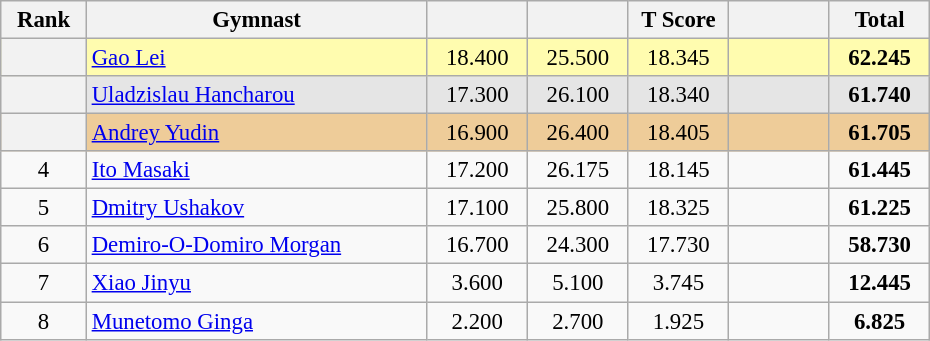<table class="wikitable sortable" style="text-align:center; font-size:95%">
<tr>
<th scope="col" style="width:50px;">Rank</th>
<th scope="col" style="width:220px;">Gymnast</th>
<th scope="col" style="width:60px;"></th>
<th scope="col" style="width:60px;"></th>
<th scopre="col" style="width:60px;">T Score</th>
<th scope="col" style="width: 60px;"></th>
<th scope="col" style="width:60px;">Total</th>
</tr>
<tr style="background:#fffcaf;">
<th scope=row style="text-align:center"></th>
<td style="text-align:left;"> <a href='#'>Gao Lei</a></td>
<td>18.400</td>
<td>25.500</td>
<td>18.345</td>
<td></td>
<td><strong>62.245</strong></td>
</tr>
<tr style="background:#e5e5e5;">
<th scope=row style="text-align:center"></th>
<td style="text-align:left;"> <a href='#'>Uladzislau Hancharou</a></td>
<td>17.300</td>
<td>26.100</td>
<td>18.340</td>
<td></td>
<td><strong>61.740</strong></td>
</tr>
<tr style="background:#ec9;">
<th scope=row style="text-align:center"></th>
<td style="text-align:left;"> <a href='#'>Andrey Yudin</a></td>
<td>16.900</td>
<td>26.400</td>
<td>18.405</td>
<td></td>
<td><strong>61.705</strong></td>
</tr>
<tr>
<td scope=row style="text-align:center">4</td>
<td style="text-align:left;"> <a href='#'>Ito Masaki</a></td>
<td>17.200</td>
<td>26.175</td>
<td>18.145</td>
<td></td>
<td><strong>61.445</strong></td>
</tr>
<tr>
<td scope=row style="text-align:center">5</td>
<td style="text-align:left;"> <a href='#'>Dmitry Ushakov</a></td>
<td>17.100</td>
<td>25.800</td>
<td>18.325</td>
<td></td>
<td><strong>61.225</strong></td>
</tr>
<tr>
<td scope=row style="text-align:center">6</td>
<td style="text-align:left;"> <a href='#'>Demiro-O-Domiro Morgan</a></td>
<td>16.700</td>
<td>24.300</td>
<td>17.730</td>
<td></td>
<td><strong>58.730</strong></td>
</tr>
<tr>
<td scope=row style="text-align:center">7</td>
<td style="text-align:left;"> <a href='#'>Xiao Jinyu</a></td>
<td>3.600</td>
<td>5.100</td>
<td>3.745</td>
<td></td>
<td><strong>12.445</strong></td>
</tr>
<tr>
<td scope=row style="text-align:center">8</td>
<td style="text-align:left;"> <a href='#'>Munetomo Ginga</a></td>
<td>2.200</td>
<td>2.700</td>
<td>1.925</td>
<td></td>
<td><strong>6.825</strong></td>
</tr>
</table>
